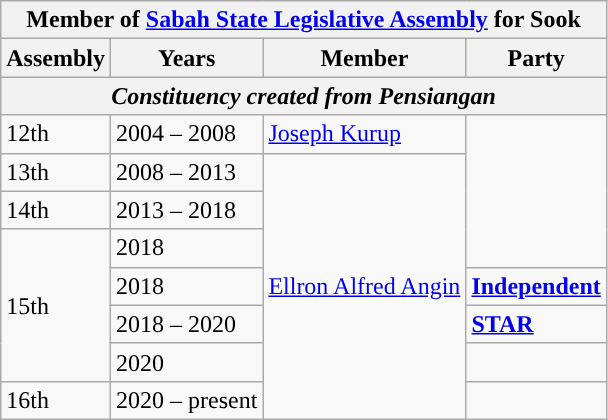<table class="wikitable">
<tr>
<th colspan="4">Member of <a href='#'>Sabah State Legislative Assembly</a> for Sook</th>
</tr>
<tr>
<th>Assembly</th>
<th>Years</th>
<th>Member</th>
<th>Party</th>
</tr>
<tr>
<th colspan="4" align="center"><em>Constituency created from Pensiangan</em></th>
</tr>
<tr>
<td>12th</td>
<td>2004 – 2008</td>
<td><a href='#'>Joseph Kurup</a></td>
<td rowspan="4"></td>
</tr>
<tr>
<td>13th</td>
<td>2008 – 2013</td>
<td rowspan="7"><a href='#'>Ellron Alfred Angin</a></td>
</tr>
<tr>
<td>14th</td>
<td>2013 – 2018</td>
</tr>
<tr>
<td rowspan="4">15th</td>
<td>2018</td>
</tr>
<tr>
<td>2018</td>
<td><strong><a href='#'>Independent</a></strong></td>
</tr>
<tr>
<td>2018 – 2020</td>
<td><strong><a href='#'>STAR</a></strong></td>
</tr>
<tr>
<td>2020</td>
<td></td>
</tr>
<tr>
<td>16th</td>
<td>2020 – present</td>
<td></td>
</tr>
</table>
